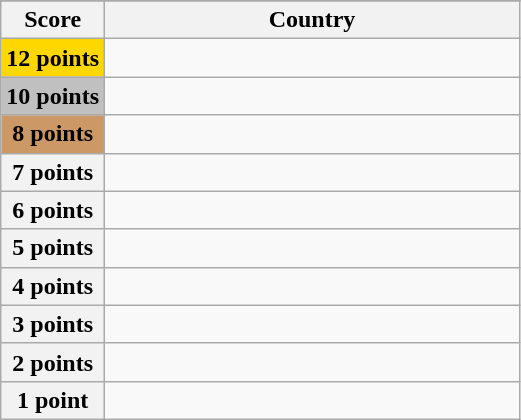<table class="wikitable">
<tr>
</tr>
<tr>
<th scope="col" width="20%">Score</th>
<th scope="col">Country</th>
</tr>
<tr>
<th scope="row" style="background:gold">12 points</th>
<td></td>
</tr>
<tr>
<th scope="row" style="background:silver">10 points</th>
<td></td>
</tr>
<tr>
<th scope="row" style="background:#CC9966">8 points</th>
<td></td>
</tr>
<tr>
<th scope="row" width=20%>7 points</th>
<td></td>
</tr>
<tr>
<th scope="row" width=20%>6 points</th>
<td></td>
</tr>
<tr>
<th scope="row" width=20%>5 points</th>
<td></td>
</tr>
<tr>
<th scope="row" width=20%>4 points</th>
<td></td>
</tr>
<tr>
<th scope="row" width=20%>3 points</th>
<td></td>
</tr>
<tr>
<th scope="row" width=20%>2 points</th>
<td></td>
</tr>
<tr>
<th scope="row" width=20%>1 point</th>
<td></td>
</tr>
</table>
